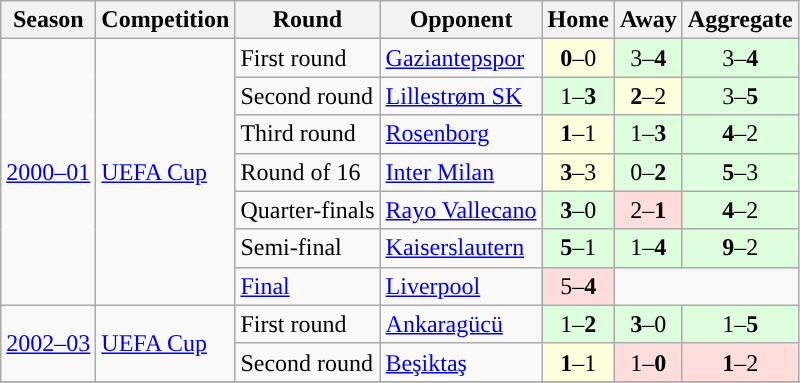<table class="wikitable" style="text-align:left">
<tr>
<th>Season</th>
<th>Competition</th>
<th>Round</th>
<th>Opponent</th>
<th>Home</th>
<th>Away</th>
<th>Aggregate</th>
</tr>
<tr>
<td rowspan=7><a href='#'>2000–01</a></td>
<td rowspan=7><a href='#'>UEFA Cup</a></td>
<td>First round</td>
<td> <a href='#'>Gaziantepspor</a></td>
<td align=center bgcolor="#FFFFDD"><strong>0</strong>–0</td>
<td align=center bgcolor="#ddffdd">3–<strong>4</strong></td>
<td align=center bgcolor="#ddffdd">3–<strong>4</strong></td>
</tr>
<tr>
<td>Second round</td>
<td> <a href='#'>Lillestrøm SK</a></td>
<td align=center bgcolor="#ddffdd">1–<strong>3</strong></td>
<td align=center bgcolor="#FFFFDD"><strong>2</strong>–2</td>
<td align=center bgcolor="#ddffdd">3–<strong>5</strong></td>
</tr>
<tr>
<td>Third round</td>
<td> <a href='#'>Rosenborg</a></td>
<td align=center bgcolor="#FFFFDD"><strong>1</strong>–1</td>
<td align=center bgcolor="#ddffdd">1–<strong>3</strong></td>
<td align=center bgcolor="#ddffdd"><strong>4</strong>–2</td>
</tr>
<tr>
<td>Round of 16</td>
<td> <a href='#'>Inter Milan</a></td>
<td align=center bgcolor="#FFFFDD"><strong>3</strong>–3</td>
<td align=center bgcolor="#ddffdd">0–<strong>2</strong></td>
<td align=center bgcolor="#ddffdd"><strong>5</strong>–3</td>
</tr>
<tr>
<td>Quarter-finals</td>
<td> <a href='#'>Rayo Vallecano</a></td>
<td align=center bgcolor="#ddffdd"><strong>3</strong>–0</td>
<td align=center bgcolor="#ffdddd">2–<strong>1</strong></td>
<td align=center bgcolor="#ddffdd"><strong>4</strong>–2</td>
</tr>
<tr>
<td>Semi-final</td>
<td> <a href='#'>Kaiserslautern</a></td>
<td align=center bgcolor="#ddffdd"><strong>5</strong>–1</td>
<td align=center bgcolor="#ddffdd">1–<strong>4</strong></td>
<td align=center bgcolor="#ddffdd"><strong>9</strong>–2</td>
</tr>
<tr>
<td><a href='#'>Final</a></td>
<td> <a href='#'>Liverpool</a></td>
<td align=center bgcolor="#ffdddd">5–<strong>4</strong></td>
</tr>
<tr>
<td rowspan=2><a href='#'>2002–03</a></td>
<td rowspan=2><a href='#'>UEFA Cup</a></td>
<td>First round</td>
<td> <a href='#'>Ankaragücü</a></td>
<td align=center bgcolor="#ddffdd">1–<strong>2</strong></td>
<td align=center bgcolor="#ddffdd"><strong>3</strong>–0</td>
<td align=center bgcolor="#ddffdd">1–<strong>5</strong></td>
</tr>
<tr>
<td>Second round</td>
<td> <a href='#'>Beşiktaş</a></td>
<td align=center bgcolor="#FFFFDD"><strong>1</strong>–1</td>
<td align=center bgcolor="#ffdddd">1–<strong>0</strong></td>
<td align=center bgcolor="#ffdddd"><strong>1</strong>–2</td>
</tr>
<tr>
</tr>
</table>
